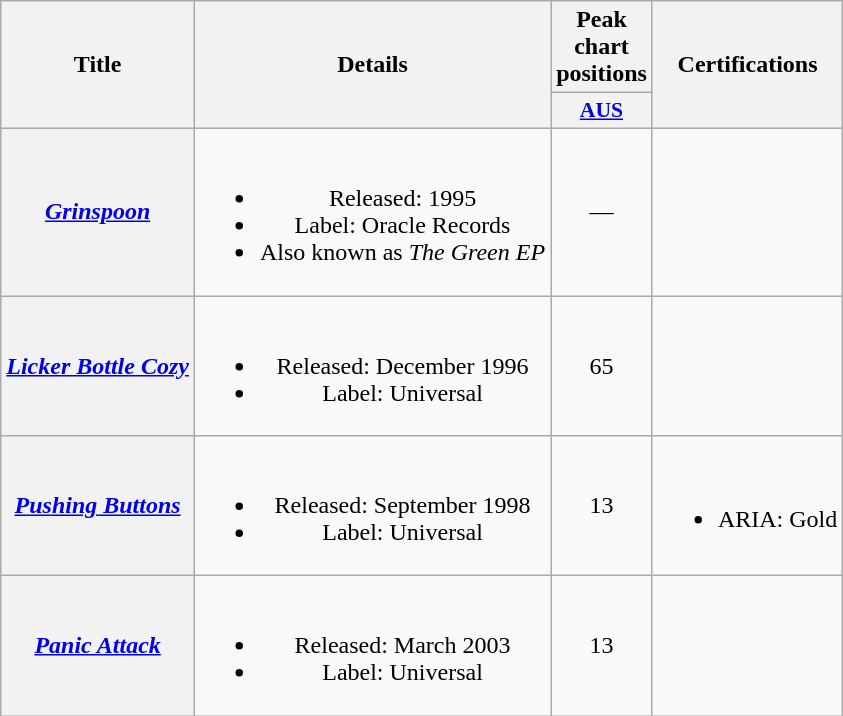<table class="wikitable plainrowheaders" style="text-align:center">
<tr>
<th scope="col" rowspan="2">Title</th>
<th scope="col" rowspan="2">Details</th>
<th scope="col">Peak chart positions</th>
<th scope="col" rowspan="2">Certifications</th>
</tr>
<tr>
<th scope="col" style="width:3em;font-size:90%;"><a href='#'>AUS</a><br></th>
</tr>
<tr>
<th scope="row"><em><a href='#'>Grinspoon</a></em></th>
<td><br><ul><li>Released: 1995</li><li>Label: Oracle Records</li><li>Also known as <em>The Green EP</em></li></ul></td>
<td>—</td>
<td></td>
</tr>
<tr>
<th scope="row"><em><a href='#'>Licker Bottle Cozy</a></em></th>
<td><br><ul><li>Released: December 1996</li><li>Label: Universal</li></ul></td>
<td>65</td>
<td></td>
</tr>
<tr>
<th scope="row"><em><a href='#'>Pushing Buttons</a></em></th>
<td><br><ul><li>Released: September 1998</li><li>Label: Universal</li></ul></td>
<td>13</td>
<td><br><ul><li>ARIA: Gold</li></ul></td>
</tr>
<tr>
<th scope="row"><em><a href='#'>Panic Attack</a></em></th>
<td><br><ul><li>Released: March 2003</li><li>Label: Universal</li></ul></td>
<td>13</td>
<td></td>
</tr>
</table>
